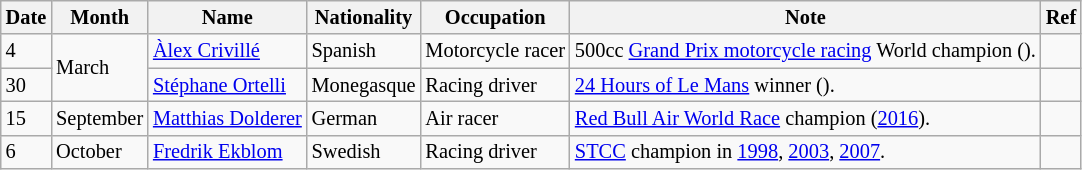<table class="wikitable" style="font-size:85%;">
<tr>
<th>Date</th>
<th>Month</th>
<th>Name</th>
<th>Nationality</th>
<th>Occupation</th>
<th>Note</th>
<th>Ref</th>
</tr>
<tr>
<td>4</td>
<td rowspan=2>March</td>
<td><a href='#'>Àlex Crivillé</a></td>
<td>Spanish</td>
<td>Motorcycle racer</td>
<td>500cc <a href='#'>Grand Prix motorcycle racing</a> World champion ().</td>
<td></td>
</tr>
<tr>
<td>30</td>
<td><a href='#'>Stéphane Ortelli</a></td>
<td>Monegasque</td>
<td>Racing driver</td>
<td><a href='#'>24 Hours of Le Mans</a> winner ().</td>
<td></td>
</tr>
<tr>
<td>15</td>
<td>September</td>
<td><a href='#'>Matthias Dolderer</a></td>
<td>German</td>
<td>Air racer</td>
<td><a href='#'>Red Bull Air World Race</a> champion (<a href='#'>2016</a>).</td>
<td></td>
</tr>
<tr>
<td>6</td>
<td>October</td>
<td><a href='#'>Fredrik Ekblom</a></td>
<td>Swedish</td>
<td>Racing driver</td>
<td><a href='#'>STCC</a> champion in <a href='#'>1998</a>, <a href='#'>2003</a>, <a href='#'>2007</a>.</td>
<td></td>
</tr>
</table>
